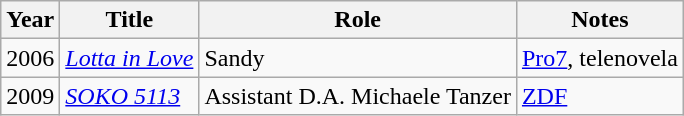<table class="wikitable sortable">
<tr>
<th>Year</th>
<th>Title</th>
<th>Role</th>
<th class="unsortable">Notes</th>
</tr>
<tr>
<td>2006</td>
<td><em><a href='#'>Lotta in Love</a></em></td>
<td>Sandy</td>
<td><a href='#'>Pro7</a>, telenovela</td>
</tr>
<tr>
<td>2009</td>
<td><em><a href='#'>SOKO 5113</a></em></td>
<td>Assistant D.A. Michaele Tanzer</td>
<td><a href='#'>ZDF</a></td>
</tr>
</table>
